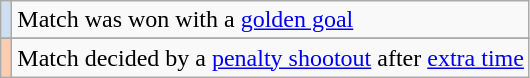<table class="wikitable plainrowheaders">
<tr>
<th scope="row" style="text-align:center; background:#cedff2"></th>
<td>Match was won with a <a href='#'>golden goal</a></td>
</tr>
<tr>
</tr>
<tr>
<th scope="row" style="text-align:center; background:#fbceb1"></th>
<td>Match decided by a <a href='#'>penalty shootout</a> after <a href='#'>extra time</a></td>
</tr>
</table>
